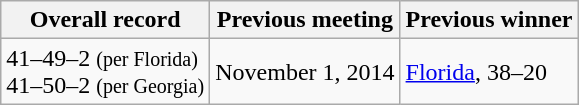<table class="wikitable">
<tr>
<th>Overall record</th>
<th>Previous meeting</th>
<th>Previous winner</th>
</tr>
<tr>
<td>41–49–2 <small>(per Florida)</small><br>41–50–2 <small>(per Georgia)</small></td>
<td>November 1, 2014</td>
<td><a href='#'>Florida</a>, 38–20</td>
</tr>
</table>
